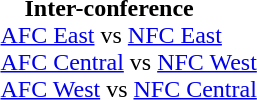<table border=0 style="margin: 0 0 0 1.5;">
<tr valign="top">
<td><br>    <strong>Inter-conference</strong><br>
<a href='#'>AFC East</a> vs <a href='#'>NFC East</a><br>
<a href='#'>AFC Central</a> vs <a href='#'>NFC West</a><br>
<a href='#'>AFC West</a> vs <a href='#'>NFC Central</a><br></td>
<td style="padding-left:40px;"></td>
</tr>
</table>
